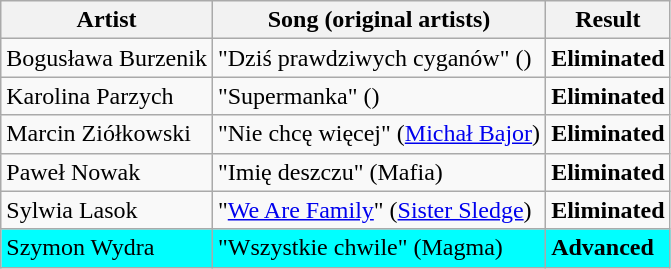<table class=wikitable>
<tr>
<th>Artist</th>
<th>Song (original artists)</th>
<th>Result</th>
</tr>
<tr>
<td>Bogusława Burzenik</td>
<td>"Dziś prawdziwych cyganów" ()</td>
<td><strong>Eliminated</strong></td>
</tr>
<tr>
<td>Karolina Parzych</td>
<td>"Supermanka" ()</td>
<td><strong>Eliminated</strong></td>
</tr>
<tr>
<td>Marcin Ziółkowski</td>
<td>"Nie chcę więcej" (<a href='#'>Michał Bajor</a>)</td>
<td><strong>Eliminated</strong></td>
</tr>
<tr>
<td>Paweł Nowak</td>
<td>"Imię deszczu" (Mafia)</td>
<td><strong>Eliminated</strong></td>
</tr>
<tr>
<td>Sylwia Lasok</td>
<td>"<a href='#'>We Are Family</a>" (<a href='#'>Sister Sledge</a>)</td>
<td><strong>Eliminated</strong></td>
</tr>
<tr style="background:cyan;">
<td>Szymon Wydra</td>
<td>"Wszystkie chwile" (Magma)</td>
<td><strong>Advanced</strong></td>
</tr>
</table>
